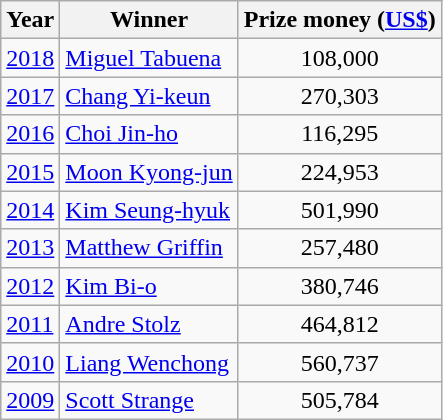<table class="wikitable">
<tr>
<th>Year</th>
<th>Winner</th>
<th>Prize money (<a href='#'>US$</a>)</th>
</tr>
<tr>
<td><a href='#'>2018</a></td>
<td> <a href='#'>Miguel Tabuena</a></td>
<td align=center>108,000</td>
</tr>
<tr>
<td><a href='#'>2017</a></td>
<td> <a href='#'>Chang Yi-keun</a></td>
<td align=center>270,303</td>
</tr>
<tr>
<td><a href='#'>2016</a></td>
<td> <a href='#'>Choi Jin-ho</a></td>
<td align=center>116,295</td>
</tr>
<tr>
<td><a href='#'>2015</a></td>
<td> <a href='#'>Moon Kyong-jun</a></td>
<td align=center>224,953</td>
</tr>
<tr>
<td><a href='#'>2014</a></td>
<td> <a href='#'>Kim Seung-hyuk</a></td>
<td align=center>501,990</td>
</tr>
<tr>
<td><a href='#'>2013</a></td>
<td> <a href='#'>Matthew Griffin</a></td>
<td align=center>257,480</td>
</tr>
<tr>
<td><a href='#'>2012</a></td>
<td> <a href='#'>Kim Bi-o</a></td>
<td align=center>380,746</td>
</tr>
<tr>
<td><a href='#'>2011</a></td>
<td> <a href='#'>Andre Stolz</a></td>
<td align=center>464,812</td>
</tr>
<tr>
<td><a href='#'>2010</a></td>
<td> <a href='#'>Liang Wenchong</a></td>
<td align=center>560,737</td>
</tr>
<tr>
<td><a href='#'>2009</a></td>
<td> <a href='#'>Scott Strange</a></td>
<td align=center>505,784</td>
</tr>
</table>
